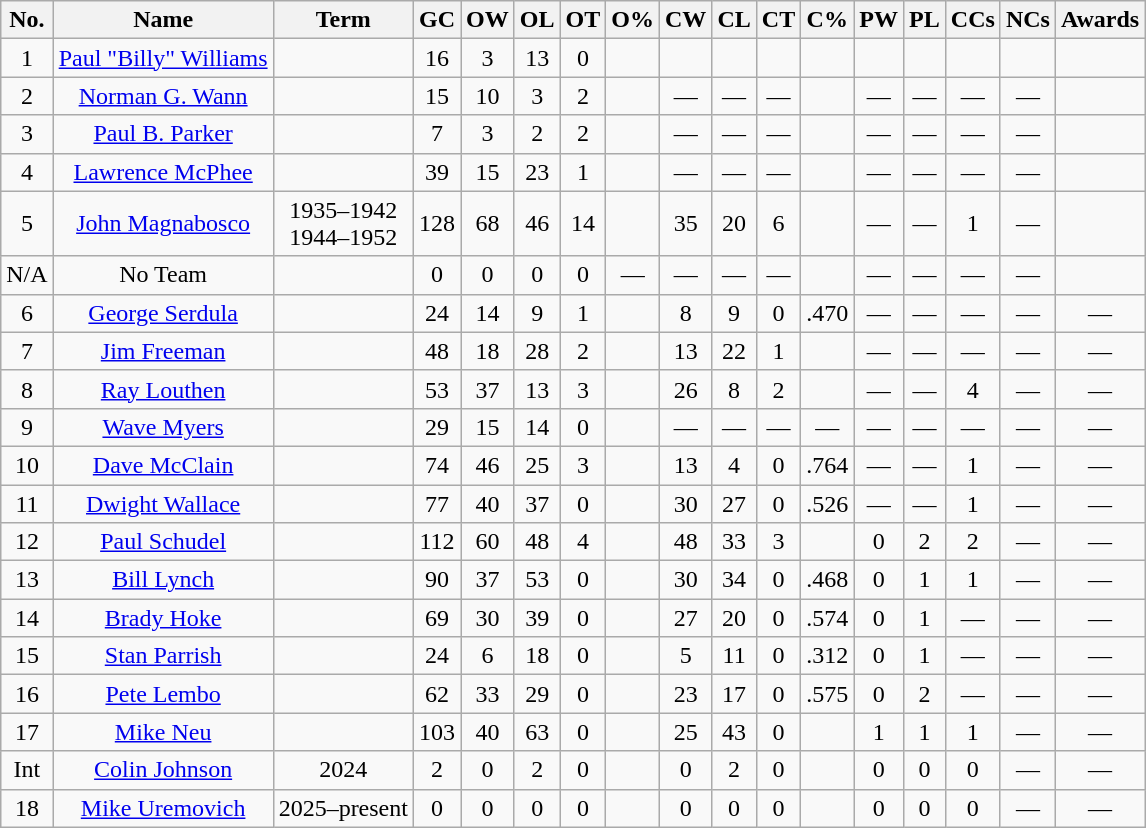<table class="wikitable sortable" style="text-align:center">
<tr>
<th>No.</th>
<th>Name</th>
<th>Term</th>
<th>GC</th>
<th>OW</th>
<th>OL</th>
<th>OT</th>
<th>O%</th>
<th>CW</th>
<th>CL</th>
<th>CT</th>
<th>C%</th>
<th>PW</th>
<th>PL</th>
<th>CCs</th>
<th>NCs</th>
<th class="unsortable">Awards</th>
</tr>
<tr>
<td>1</td>
<td><a href='#'>Paul "Billy" Williams</a></td>
<td></td>
<td>16</td>
<td>3</td>
<td>13</td>
<td>0</td>
<td></td>
<td></td>
<td></td>
<td></td>
<td></td>
<td></td>
<td></td>
<td></td>
<td></td>
<td></td>
</tr>
<tr>
<td>2</td>
<td><a href='#'>Norman G. Wann</a></td>
<td></td>
<td>15</td>
<td>10</td>
<td>3</td>
<td>2</td>
<td></td>
<td>—</td>
<td>—</td>
<td>—</td>
<td></td>
<td>—</td>
<td>—</td>
<td>—</td>
<td>—</td>
<td></td>
</tr>
<tr>
<td>3</td>
<td><a href='#'>Paul B. Parker</a></td>
<td></td>
<td>7</td>
<td>3</td>
<td>2</td>
<td>2</td>
<td></td>
<td>—</td>
<td>—</td>
<td>—</td>
<td></td>
<td>—</td>
<td>—</td>
<td>—</td>
<td>—</td>
<td></td>
</tr>
<tr>
<td>4</td>
<td><a href='#'>Lawrence McPhee</a></td>
<td></td>
<td>39</td>
<td>15</td>
<td>23</td>
<td>1</td>
<td></td>
<td>—</td>
<td>—</td>
<td>—</td>
<td></td>
<td>—</td>
<td>—</td>
<td>—</td>
<td>—</td>
<td></td>
</tr>
<tr>
<td>5</td>
<td><a href='#'>John Magnabosco</a></td>
<td>1935–1942<br>1944–1952</td>
<td>128</td>
<td>68</td>
<td>46</td>
<td>14</td>
<td></td>
<td>35</td>
<td>20</td>
<td>6</td>
<td></td>
<td>—</td>
<td>—</td>
<td>1</td>
<td>—</td>
<td></td>
</tr>
<tr>
<td>N/A</td>
<td>No Team</td>
<td></td>
<td>0</td>
<td>0</td>
<td>0</td>
<td>0</td>
<td>—</td>
<td>—</td>
<td>—</td>
<td>—</td>
<td></td>
<td>—</td>
<td>—</td>
<td>—</td>
<td>—</td>
<td></td>
</tr>
<tr>
<td>6</td>
<td><a href='#'>George Serdula</a></td>
<td></td>
<td>24</td>
<td>14</td>
<td>9</td>
<td>1</td>
<td></td>
<td>8</td>
<td>9</td>
<td>0</td>
<td>.470</td>
<td>—</td>
<td>—</td>
<td>—</td>
<td>—</td>
<td>—</td>
</tr>
<tr>
<td>7</td>
<td><a href='#'>Jim Freeman</a></td>
<td></td>
<td>48</td>
<td>18</td>
<td>28</td>
<td>2</td>
<td></td>
<td>13</td>
<td>22</td>
<td>1</td>
<td></td>
<td>—</td>
<td>—</td>
<td>—</td>
<td>—</td>
<td>—</td>
</tr>
<tr>
<td>8</td>
<td><a href='#'>Ray Louthen</a></td>
<td></td>
<td>53</td>
<td>37</td>
<td>13</td>
<td>3</td>
<td></td>
<td>26</td>
<td>8</td>
<td>2</td>
<td></td>
<td>—</td>
<td>—</td>
<td>4</td>
<td>—</td>
<td>—</td>
</tr>
<tr>
<td>9</td>
<td><a href='#'>Wave Myers</a></td>
<td></td>
<td>29</td>
<td>15</td>
<td>14</td>
<td>0</td>
<td></td>
<td>—</td>
<td>—</td>
<td>—</td>
<td>—</td>
<td>—</td>
<td>—</td>
<td>—</td>
<td>—</td>
<td>—</td>
</tr>
<tr>
<td>10</td>
<td><a href='#'>Dave McClain</a></td>
<td></td>
<td>74</td>
<td>46</td>
<td>25</td>
<td>3</td>
<td></td>
<td>13</td>
<td>4</td>
<td>0</td>
<td>.764</td>
<td>—</td>
<td>—</td>
<td>1</td>
<td>—</td>
<td>—</td>
</tr>
<tr>
<td>11</td>
<td><a href='#'>Dwight Wallace</a></td>
<td></td>
<td>77</td>
<td>40</td>
<td>37</td>
<td>0</td>
<td></td>
<td>30</td>
<td>27</td>
<td>0</td>
<td>.526</td>
<td>—</td>
<td>—</td>
<td>1</td>
<td>—</td>
<td>—</td>
</tr>
<tr>
<td>12</td>
<td><a href='#'>Paul Schudel</a></td>
<td></td>
<td>112</td>
<td>60</td>
<td>48</td>
<td>4</td>
<td></td>
<td>48</td>
<td>33</td>
<td>3</td>
<td></td>
<td>0</td>
<td>2</td>
<td>2</td>
<td>—</td>
<td>—</td>
</tr>
<tr>
<td>13</td>
<td><a href='#'>Bill Lynch</a></td>
<td></td>
<td>90</td>
<td>37</td>
<td>53</td>
<td>0</td>
<td></td>
<td>30</td>
<td>34</td>
<td>0</td>
<td>.468</td>
<td>0</td>
<td>1</td>
<td>1</td>
<td>—</td>
<td>—</td>
</tr>
<tr>
<td>14</td>
<td><a href='#'>Brady Hoke</a></td>
<td></td>
<td>69</td>
<td>30</td>
<td>39</td>
<td>0</td>
<td></td>
<td>27</td>
<td>20</td>
<td>0</td>
<td>.574</td>
<td>0</td>
<td>1</td>
<td>—</td>
<td>—</td>
<td>—</td>
</tr>
<tr>
<td>15</td>
<td><a href='#'>Stan Parrish</a></td>
<td></td>
<td>24</td>
<td>6</td>
<td>18</td>
<td>0</td>
<td></td>
<td>5</td>
<td>11</td>
<td>0</td>
<td>.312</td>
<td>0</td>
<td>1</td>
<td>—</td>
<td>—</td>
<td>—</td>
</tr>
<tr>
<td>16</td>
<td><a href='#'>Pete Lembo</a></td>
<td></td>
<td>62</td>
<td>33</td>
<td>29</td>
<td>0</td>
<td></td>
<td>23</td>
<td>17</td>
<td>0</td>
<td>.575</td>
<td>0</td>
<td>2</td>
<td>—</td>
<td>—</td>
<td>—</td>
</tr>
<tr>
<td>17</td>
<td><a href='#'>Mike Neu</a></td>
<td></td>
<td>103</td>
<td>40</td>
<td>63</td>
<td>0</td>
<td></td>
<td>25</td>
<td>43</td>
<td>0</td>
<td></td>
<td>1</td>
<td>1</td>
<td>1</td>
<td>—</td>
<td>—</td>
</tr>
<tr>
<td>Int</td>
<td><a href='#'>Colin Johnson</a></td>
<td>2024</td>
<td>2</td>
<td>0</td>
<td>2</td>
<td>0</td>
<td></td>
<td>0</td>
<td>2</td>
<td>0</td>
<td></td>
<td>0</td>
<td>0</td>
<td>0</td>
<td>—</td>
<td>—</td>
</tr>
<tr>
<td>18</td>
<td><a href='#'>Mike Uremovich</a></td>
<td>2025–present</td>
<td>0</td>
<td>0</td>
<td>0</td>
<td>0</td>
<td></td>
<td>0</td>
<td>0</td>
<td>0</td>
<td></td>
<td>0</td>
<td>0</td>
<td>0</td>
<td>—</td>
<td>—</td>
</tr>
</table>
